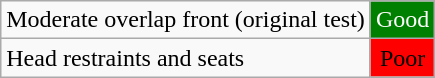<table class="wikitable">
<tr>
<td>Moderate overlap front (original test)</td>
<td style="text-align:center;color:white;background:green">Good</td>
</tr>
<tr>
<td>Head restraints and seats</td>
<td style="text-align:center;color:black;background:red">Poor</td>
</tr>
</table>
